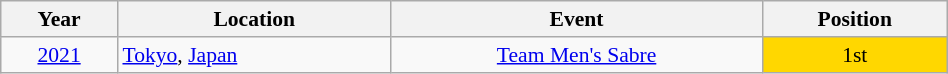<table class="wikitable" width="50%" style="font-size:90%; text-align:center;">
<tr>
<th>Year</th>
<th>Location</th>
<th>Event</th>
<th>Position</th>
</tr>
<tr>
<td><a href='#'>2021</a></td>
<td rowspan="1" align="left"> <a href='#'>Tokyo</a>, <a href='#'>Japan</a></td>
<td><a href='#'>Team Men's Sabre</a></td>
<td bgcolor="gold">1st</td>
</tr>
</table>
